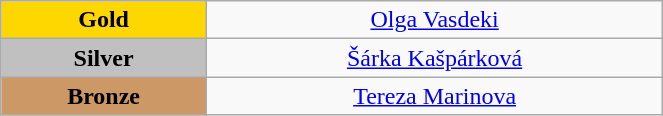<table class="wikitable" style=" text-align:center; " width="35%">
<tr>
<td bgcolor="gold"><strong>Gold</strong></td>
<td><a href='#'>Olga Vasdeki</a><br>  <small><em></em></small></td>
</tr>
<tr>
<td bgcolor="silver"><strong>Silver</strong></td>
<td><a href='#'>Šárka Kašpárková</a><br> <small><em></em></small></td>
</tr>
<tr>
<td bgcolor="CC9966"><strong>Bronze</strong></td>
<td><a href='#'>Tereza Marinova</a><br>  <small><em></em></small></td>
</tr>
</table>
